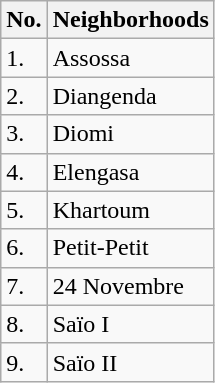<table class="wikitable">
<tr>
<th>No.</th>
<th>Neighborhoods</th>
</tr>
<tr>
<td>1.</td>
<td>Assossa</td>
</tr>
<tr>
<td>2.</td>
<td>Diangenda</td>
</tr>
<tr>
<td>3.</td>
<td>Diomi</td>
</tr>
<tr>
<td>4.</td>
<td>Elengasa</td>
</tr>
<tr>
<td>5.</td>
<td>Khartoum</td>
</tr>
<tr>
<td>6.</td>
<td>Petit-Petit</td>
</tr>
<tr>
<td>7.</td>
<td>24 Novembre</td>
</tr>
<tr>
<td>8.</td>
<td>Saïo I</td>
</tr>
<tr>
<td>9.</td>
<td>Saïo II</td>
</tr>
</table>
